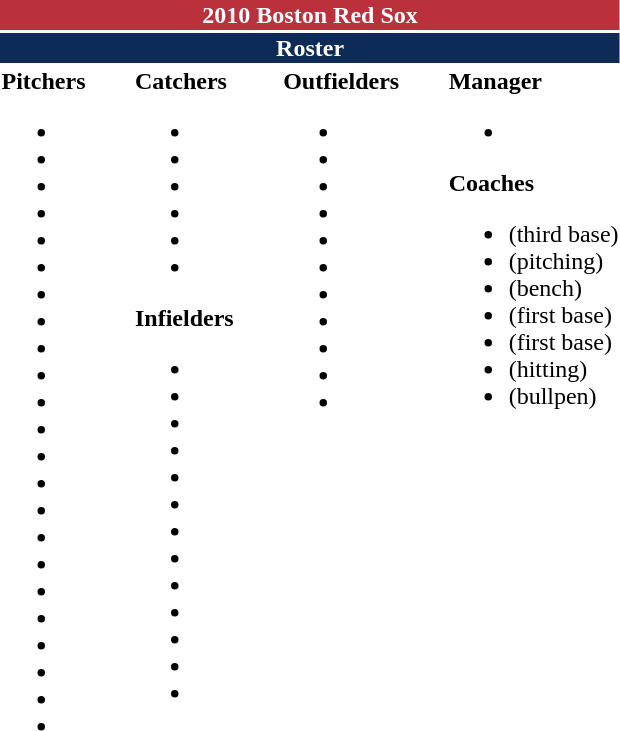<table class="toccolours" style="text-align: left;">
<tr>
<th colspan="10" style="background:#ba313c; color:#fff; text-align:center;">2010 Boston Red Sox</th>
</tr>
<tr>
<td colspan="10" style="background:#0d2b56; color:white; text-align:center;"><strong>Roster</strong></td>
</tr>
<tr>
<td valign="top"><strong>Pitchers</strong><br><ul><li></li><li></li><li></li><li></li><li></li><li></li><li></li><li></li><li></li><li></li><li></li><li></li><li></li><li></li><li></li><li></li><li></li><li></li><li></li><li></li><li></li><li></li><li></li></ul></td>
<td style="width:25px;"></td>
<td valign="top"><strong>Catchers</strong><br><ul><li></li><li></li><li></li><li></li><li></li><li></li></ul><strong>Infielders</strong><ul><li></li><li></li><li></li><li></li><li></li><li></li><li></li><li></li><li></li><li></li><li></li><li></li><li></li></ul></td>
<td style="width:25px;"></td>
<td valign="top"><strong>Outfielders</strong><br><ul><li></li><li></li><li></li><li></li><li></li><li></li><li></li><li></li><li></li><li></li><li></li></ul></td>
<td style="width:25px;"></td>
<td valign="top"><strong>Manager</strong><br><ul><li></li></ul><strong>Coaches</strong><ul><li> (third base)</li><li> (pitching)</li><li> (bench)</li><li> (first base)</li><li> (first base)</li><li> (hitting)</li><li> (bullpen)</li></ul></td>
</tr>
</table>
